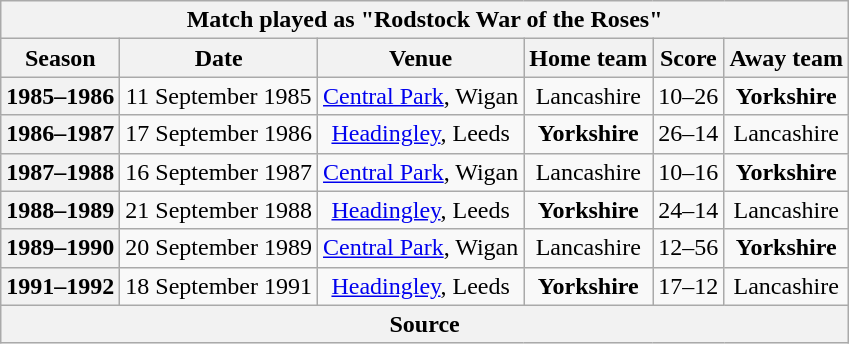<table class="wikitable sortable plainrowheaders" style="text-align: center">
<tr>
<th scope="row" style="text-align: center;" colspan=6>Match played as "Rodstock War of the Roses"</th>
</tr>
<tr>
<th scope="col" data-sort-type=number>Season</th>
<th scope="col">Date</th>
<th scope="col">Venue</th>
<th scope="col">Home team</th>
<th scope="col">Score</th>
<th scope="col">Away team</th>
</tr>
<tr>
<th scope="row"  style="text-align: center;">1985–1986</th>
<td>11 September 1985</td>
<td><a href='#'>Central Park</a>, Wigan</td>
<td>Lancashire</td>
<td>10–26</td>
<td><strong>Yorkshire</strong></td>
</tr>
<tr>
<th scope="row"  style="text-align: center;">1986–1987</th>
<td>17 September 1986</td>
<td><a href='#'>Headingley</a>, Leeds</td>
<td><strong>Yorkshire</strong></td>
<td>26–14</td>
<td>Lancashire</td>
</tr>
<tr>
<th scope="row"  style="text-align: center;">1987–1988</th>
<td>16 September 1987</td>
<td><a href='#'>Central Park</a>, Wigan</td>
<td>Lancashire</td>
<td>10–16</td>
<td><strong>Yorkshire</strong></td>
</tr>
<tr>
<th scope="row"  style="text-align: center;">1988–1989</th>
<td>21 September 1988</td>
<td><a href='#'>Headingley</a>, Leeds</td>
<td><strong>Yorkshire</strong></td>
<td>24–14</td>
<td>Lancashire</td>
</tr>
<tr>
<th scope="row"  style="text-align: center;">1989–1990</th>
<td>20 September 1989</td>
<td><a href='#'>Central Park</a>, Wigan</td>
<td>Lancashire</td>
<td>12–56</td>
<td><strong>Yorkshire</strong></td>
</tr>
<tr>
<th scope="row"  style="text-align: center;">1991–1992</th>
<td>18 September 1991</td>
<td><a href='#'>Headingley</a>, Leeds</td>
<td><strong>Yorkshire</strong></td>
<td>17–12</td>
<td>Lancashire</td>
</tr>
<tr>
<th scope="row" style="text-align: center;" colspan=6><strong>Source</strong></th>
</tr>
</table>
